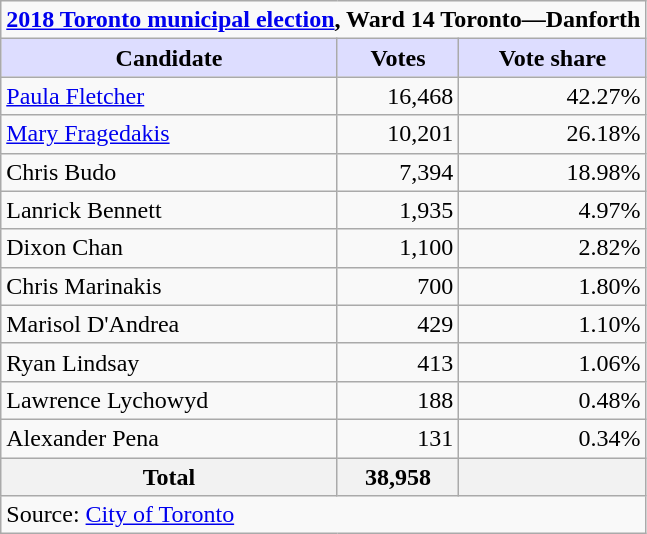<table class="wikitable plainrowheaders">
<tr>
<td colspan="3"><strong><a href='#'>2018 Toronto municipal election</a>, Ward 14 Toronto—Danforth</strong></td>
</tr>
<tr>
<th scope="col" style="background:#ddf;">Candidate</th>
<th scope="col" style="background:#ddf;">Votes</th>
<th scope="col" style="background:#ddf;">Vote share</th>
</tr>
<tr>
<td scope="row"><a href='#'>Paula Fletcher</a></td>
<td align="right">16,468</td>
<td align="right">42.27%</td>
</tr>
<tr>
<td scope="row"><a href='#'>Mary Fragedakis</a></td>
<td align="right">10,201</td>
<td align="right">26.18%</td>
</tr>
<tr>
<td scope="row">Chris Budo</td>
<td align="right">7,394</td>
<td align="right">18.98%</td>
</tr>
<tr>
<td scope="row">Lanrick Bennett</td>
<td align="right">1,935</td>
<td align="right">4.97%</td>
</tr>
<tr>
<td scope="row">Dixon Chan</td>
<td align="right">1,100</td>
<td align="right">2.82%</td>
</tr>
<tr>
<td>Chris Marinakis</td>
<td align="right">700</td>
<td align="right">1.80%</td>
</tr>
<tr>
<td>Marisol D'Andrea</td>
<td align="right">429</td>
<td align="right">1.10%</td>
</tr>
<tr>
<td>Ryan Lindsay</td>
<td align="right">413</td>
<td align="right">1.06%</td>
</tr>
<tr>
<td>Lawrence Lychowyd</td>
<td align="right">188</td>
<td align="right">0.48%</td>
</tr>
<tr>
<td>Alexander Pena</td>
<td align="right">131</td>
<td align="right">0.34%</td>
</tr>
<tr>
<th scope="row"><strong>Total</strong></th>
<th align="right">38,958</th>
<th align="right"></th>
</tr>
<tr>
<td colspan="3">Source: <a href='#'>City of Toronto</a></td>
</tr>
</table>
